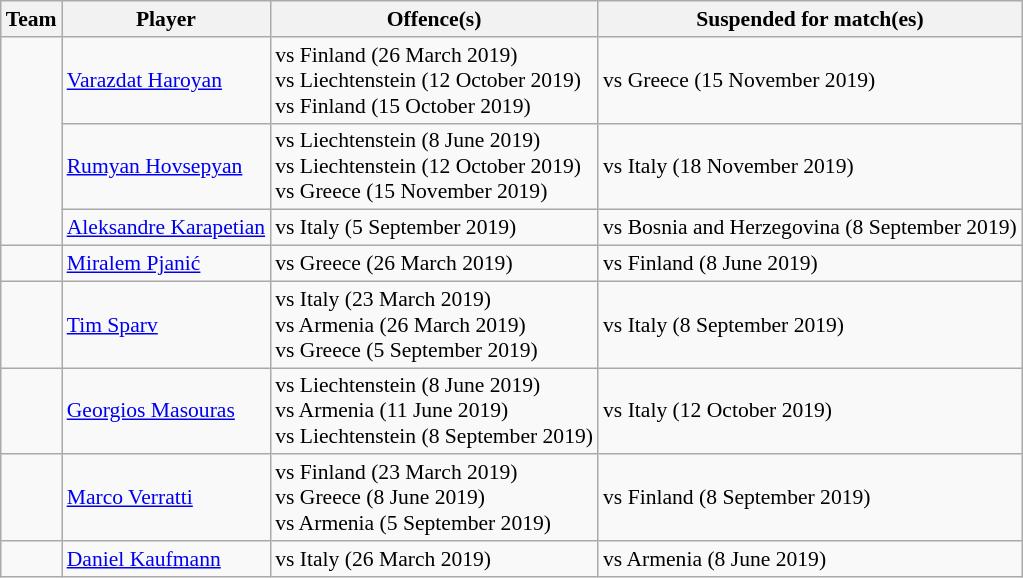<table class="wikitable" style="font-size:90%">
<tr>
<th>Team</th>
<th>Player</th>
<th>Offence(s)</th>
<th>Suspended for match(es)</th>
</tr>
<tr>
<td rowspan=3></td>
<td><a href='#'>Varazdat Haroyan</a></td>
<td> vs Finland (26 March 2019)<br> vs Liechtenstein (12 October 2019)<br> vs Finland (15 October 2019)</td>
<td>vs Greece (15 November 2019)</td>
</tr>
<tr>
<td><a href='#'>Rumyan Hovsepyan</a></td>
<td> vs Liechtenstein (8 June 2019)<br> vs Liechtenstein (12 October 2019)<br> vs Greece (15 November 2019)</td>
<td>vs Italy (18 November 2019)</td>
</tr>
<tr>
<td><a href='#'>Aleksandre Karapetian</a></td>
<td> vs Italy (5 September 2019)</td>
<td>vs Bosnia and Herzegovina (8 September 2019)</td>
</tr>
<tr>
<td></td>
<td><a href='#'>Miralem Pjanić</a></td>
<td> vs Greece (26 March 2019)</td>
<td>vs Finland (8 June 2019)</td>
</tr>
<tr>
<td></td>
<td><a href='#'>Tim Sparv</a></td>
<td> vs Italy (23 March 2019)<br> vs Armenia (26 March 2019)<br> vs Greece (5 September 2019)</td>
<td>vs Italy (8 September 2019)</td>
</tr>
<tr>
<td></td>
<td><a href='#'>Georgios Masouras</a></td>
<td> vs Liechtenstein (8 June 2019)<br> vs Armenia (11 June 2019)<br> vs Liechtenstein (8 September 2019)</td>
<td>vs Italy (12 October 2019)</td>
</tr>
<tr>
<td></td>
<td><a href='#'>Marco Verratti</a></td>
<td> vs Finland (23 March 2019)<br> vs Greece (8 June 2019)<br> vs Armenia (5 September 2019)</td>
<td>vs Finland (8 September 2019)</td>
</tr>
<tr>
<td></td>
<td><a href='#'>Daniel Kaufmann</a></td>
<td> vs Italy (26 March 2019)</td>
<td>vs Armenia (8 June 2019)</td>
</tr>
</table>
